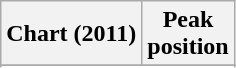<table class="wikitable">
<tr>
<th>Chart (2011)</th>
<th>Peak<br>position</th>
</tr>
<tr>
</tr>
<tr>
</tr>
<tr>
</tr>
</table>
